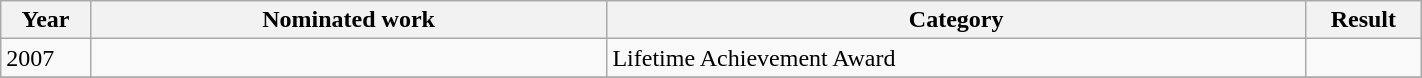<table width="75%" class="wikitable">
<tr>
<th width="10">Year</th>
<th width="220">Nominated work</th>
<th width="300">Category</th>
<th width="30">Result</th>
</tr>
<tr>
<td>2007</td>
<td></td>
<td>Lifetime Achievement Award</td>
<td></td>
</tr>
<tr>
</tr>
</table>
